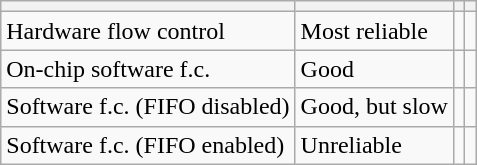<table class="wikitable floatright"|>
<tr>
<th></th>
<th></th>
<th></th>
<th></th>
</tr>
<tr>
<td>Hardware flow control</td>
<td>Most reliable</td>
<td></td>
<td></td>
</tr>
<tr>
<td>On-chip software f.c.</td>
<td>Good</td>
<td></td>
<td></td>
</tr>
<tr>
<td>Software f.c. (FIFO disabled)</td>
<td>Good, but slow</td>
<td></td>
<td></td>
</tr>
<tr>
<td>Software f.c. (FIFO enabled)</td>
<td>Unreliable</td>
<td></td>
<td></td>
</tr>
</table>
